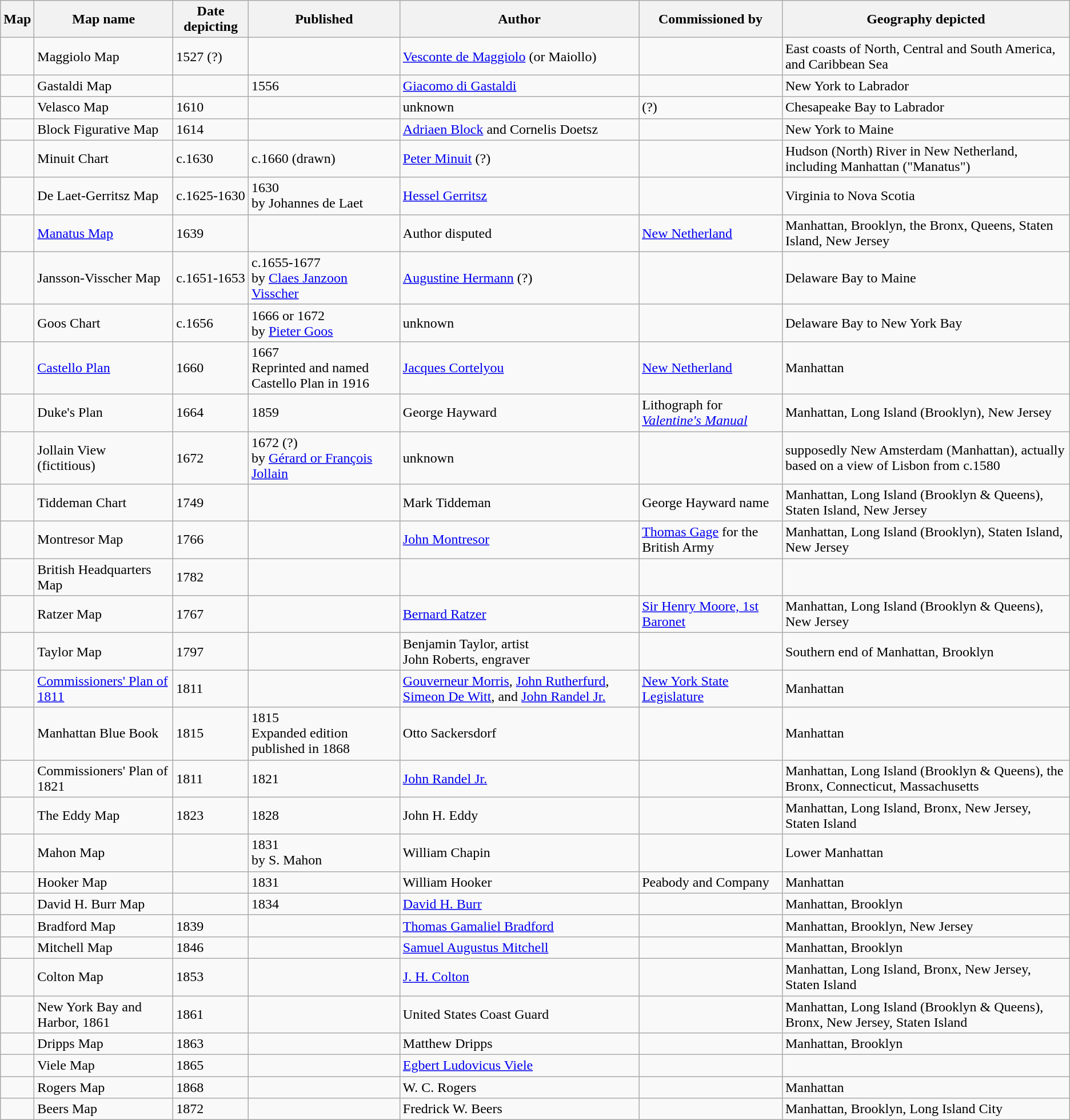<table class="wikitable sortable">
<tr>
<th>Map</th>
<th>Map name</th>
<th>Date depicting</th>
<th>Published</th>
<th>Author</th>
<th>Commissioned by</th>
<th>Geography depicted</th>
</tr>
<tr>
<td></td>
<td>Maggiolo Map</td>
<td>1527 (?)</td>
<td></td>
<td><a href='#'>Vesconte de Maggiolo</a> (or Maiollo)</td>
<td></td>
<td>East coasts of North, Central and South America, and Caribbean Sea</td>
</tr>
<tr>
<td></td>
<td>Gastaldi Map</td>
<td></td>
<td>1556</td>
<td><a href='#'>Giacomo di Gastaldi</a></td>
<td></td>
<td>New York to Labrador</td>
</tr>
<tr>
<td></td>
<td>Velasco Map</td>
<td>1610</td>
<td></td>
<td>unknown</td>
<td> (?)</td>
<td>Chesapeake Bay to Labrador</td>
</tr>
<tr>
<td></td>
<td>Block Figurative Map</td>
<td>1614</td>
<td></td>
<td><a href='#'>Adriaen Block</a> and Cornelis Doetsz</td>
<td></td>
<td>New York to Maine</td>
</tr>
<tr>
<td></td>
<td>Minuit Chart</td>
<td>c.1630</td>
<td>c.1660 (drawn)</td>
<td><a href='#'>Peter Minuit</a> (?)</td>
<td></td>
<td>Hudson (North) River in New Netherland, including Manhattan ("Manatus")</td>
</tr>
<tr>
<td></td>
<td>De Laet-Gerritsz Map</td>
<td>c.1625-1630</td>
<td>1630<br>by Johannes de Laet</td>
<td><a href='#'>Hessel Gerritsz</a></td>
<td></td>
<td>Virginia to Nova Scotia</td>
</tr>
<tr>
<td></td>
<td><a href='#'>Manatus Map</a></td>
<td>1639</td>
<td></td>
<td>Author disputed</td>
<td><a href='#'>New Netherland</a></td>
<td>Manhattan, Brooklyn, the Bronx, Queens, Staten Island, New Jersey</td>
</tr>
<tr>
<td></td>
<td>Jansson-Visscher Map</td>
<td>c.1651-1653</td>
<td>c.1655-1677<br>by <a href='#'>Claes Janzoon Visscher</a></td>
<td><a href='#'>Augustine Hermann</a> (?)</td>
<td></td>
<td>Delaware Bay to Maine</td>
</tr>
<tr>
<td></td>
<td>Goos Chart</td>
<td>c.1656</td>
<td>1666 or 1672<br>by <a href='#'>Pieter Goos</a></td>
<td>unknown</td>
<td></td>
<td>Delaware Bay to New York Bay</td>
</tr>
<tr>
<td></td>
<td><a href='#'>Castello Plan</a></td>
<td>1660</td>
<td>1667<br>Reprinted and named Castello Plan in 1916</td>
<td><a href='#'>Jacques Cortelyou</a></td>
<td><a href='#'>New Netherland</a></td>
<td>Manhattan</td>
</tr>
<tr>
<td></td>
<td>Duke's Plan</td>
<td>1664</td>
<td>1859</td>
<td>George Hayward</td>
<td>Lithograph for <em><a href='#'>Valentine's Manual</a></em></td>
<td>Manhattan, Long Island (Brooklyn), New Jersey</td>
</tr>
<tr>
<td></td>
<td>Jollain View<br>(fictitious)</td>
<td>1672</td>
<td>1672 (?)<br>by <a href='#'>Gérard or François Jollain</a></td>
<td>unknown</td>
<td></td>
<td>supposedly New Amsterdam (Manhattan), actually based on a view of Lisbon from c.1580</td>
</tr>
<tr>
<td></td>
<td>Tiddeman Chart</td>
<td>1749</td>
<td></td>
<td>Mark Tiddeman</td>
<td>George Hayward name</td>
<td>Manhattan, Long Island (Brooklyn & Queens), Staten Island, New Jersey</td>
</tr>
<tr>
<td></td>
<td>Montresor Map</td>
<td>1766</td>
<td></td>
<td><a href='#'>John Montresor</a></td>
<td><a href='#'>Thomas Gage</a> for the British Army</td>
<td>Manhattan, Long Island (Brooklyn), Staten Island, New Jersey</td>
</tr>
<tr>
<td></td>
<td>British Headquarters Map</td>
<td>1782</td>
<td></td>
<td></td>
<td></td>
<td></td>
</tr>
<tr>
<td></td>
<td>Ratzer Map</td>
<td>1767</td>
<td></td>
<td><a href='#'>Bernard Ratzer</a></td>
<td><a href='#'>Sir Henry Moore, 1st Baronet</a></td>
<td>Manhattan, Long Island (Brooklyn & Queens), New Jersey</td>
</tr>
<tr>
<td></td>
<td>Taylor Map</td>
<td>1797</td>
<td></td>
<td>Benjamin Taylor, artist<br>John Roberts, engraver</td>
<td></td>
<td>Southern end of Manhattan, Brooklyn</td>
</tr>
<tr>
<td></td>
<td><a href='#'>Commissioners' Plan of 1811</a></td>
<td>1811</td>
<td></td>
<td><a href='#'>Gouverneur Morris</a>, <a href='#'>John Rutherfurd</a>, <a href='#'>Simeon De Witt</a>, and <a href='#'>John Randel Jr.</a></td>
<td><a href='#'>New York State Legislature</a></td>
<td>Manhattan</td>
</tr>
<tr>
<td></td>
<td>Manhattan Blue Book</td>
<td>1815</td>
<td>1815<br>Expanded edition published in 1868</td>
<td>Otto Sackersdorf</td>
<td></td>
<td>Manhattan</td>
</tr>
<tr>
<td></td>
<td>Commissioners' Plan of 1821</td>
<td>1811</td>
<td>1821</td>
<td><a href='#'>John Randel Jr.</a></td>
<td></td>
<td>Manhattan, Long Island (Brooklyn & Queens), the Bronx, Connecticut, Massachusetts</td>
</tr>
<tr>
<td></td>
<td>The Eddy Map</td>
<td>1823</td>
<td>1828</td>
<td>John H. Eddy</td>
<td></td>
<td>Manhattan, Long Island, Bronx, New Jersey, Staten Island</td>
</tr>
<tr>
<td></td>
<td>Mahon Map</td>
<td></td>
<td>1831<br>by S. Mahon</td>
<td>William Chapin</td>
<td></td>
<td>Lower Manhattan</td>
</tr>
<tr>
<td></td>
<td>Hooker Map</td>
<td></td>
<td>1831</td>
<td>William Hooker</td>
<td>Peabody and Company</td>
<td>Manhattan</td>
</tr>
<tr>
<td></td>
<td>David H. Burr Map</td>
<td></td>
<td>1834</td>
<td><a href='#'>David H. Burr</a></td>
<td></td>
<td>Manhattan, Brooklyn</td>
</tr>
<tr>
<td></td>
<td>Bradford Map</td>
<td>1839</td>
<td></td>
<td><a href='#'>Thomas Gamaliel Bradford</a></td>
<td></td>
<td>Manhattan, Brooklyn, New Jersey</td>
</tr>
<tr>
<td></td>
<td>Mitchell Map</td>
<td>1846</td>
<td></td>
<td><a href='#'>Samuel Augustus Mitchell</a></td>
<td></td>
<td>Manhattan, Brooklyn</td>
</tr>
<tr>
<td></td>
<td>Colton Map</td>
<td>1853</td>
<td></td>
<td><a href='#'>J. H. Colton</a></td>
<td></td>
<td>Manhattan, Long Island, Bronx, New Jersey, Staten Island</td>
</tr>
<tr>
<td></td>
<td>New York Bay and Harbor, 1861</td>
<td>1861</td>
<td></td>
<td>United States Coast Guard</td>
<td></td>
<td>Manhattan, Long Island (Brooklyn & Queens), Bronx, New Jersey, Staten Island</td>
</tr>
<tr>
<td></td>
<td>Dripps Map</td>
<td>1863</td>
<td></td>
<td>Matthew Dripps</td>
<td></td>
<td>Manhattan, Brooklyn</td>
</tr>
<tr>
<td></td>
<td>Viele Map</td>
<td>1865</td>
<td></td>
<td><a href='#'>Egbert Ludovicus Viele</a></td>
<td></td>
<td></td>
</tr>
<tr>
<td></td>
<td>Rogers Map</td>
<td>1868</td>
<td></td>
<td>W. C. Rogers</td>
<td></td>
<td>Manhattan</td>
</tr>
<tr>
<td></td>
<td>Beers Map</td>
<td>1872</td>
<td></td>
<td>Fredrick W. Beers</td>
<td></td>
<td>Manhattan, Brooklyn, Long Island City</td>
</tr>
</table>
